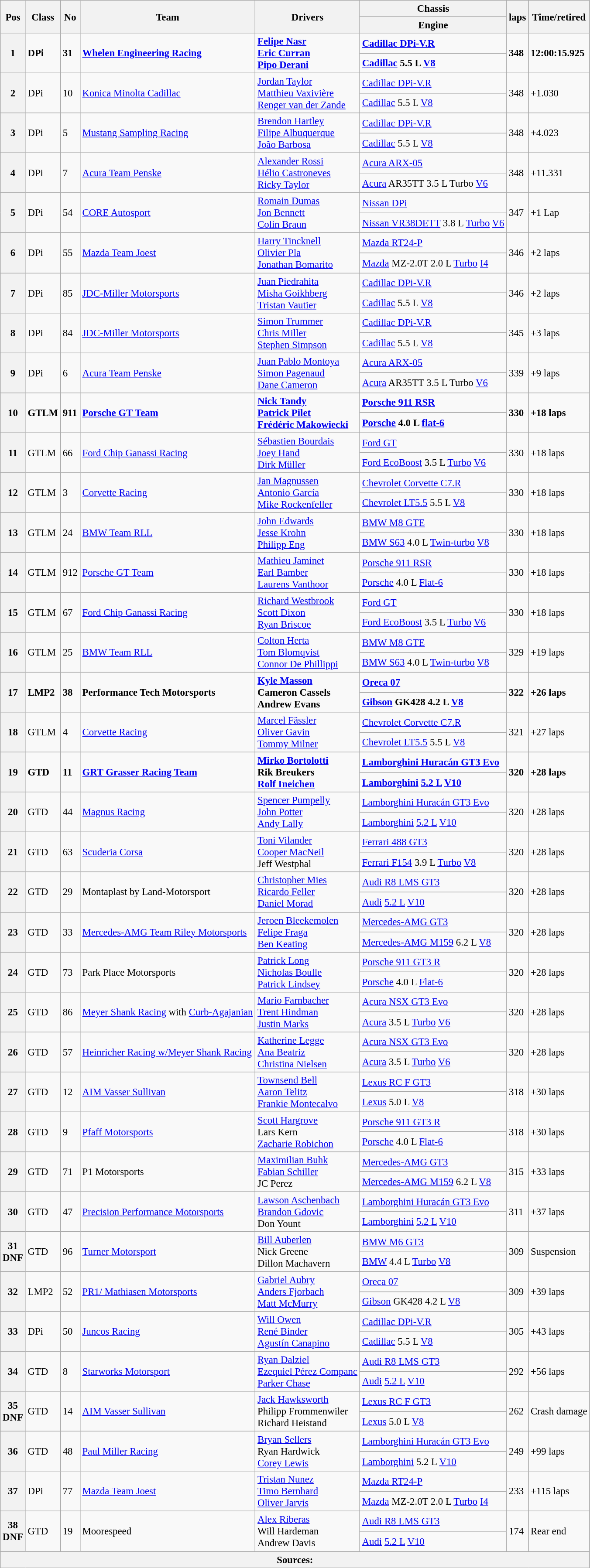<table class="wikitable" style="font-size: 95%;">
<tr>
<th rowspan=2>Pos</th>
<th rowspan=2>Class</th>
<th rowspan=2>No</th>
<th rowspan=2>Team</th>
<th rowspan=2>Drivers</th>
<th>Chassis</th>
<th rowspan=2>laps</th>
<th rowspan=2>Time/retired</th>
</tr>
<tr>
<th>Engine</th>
</tr>
<tr style="font-weight:bold">
<th rowspan=2>1</th>
<td rowspan=2>DPi</td>
<td rowspan=2>31</td>
<td rowspan=2> <a href='#'>Whelen Engineering Racing</a></td>
<td rowspan=2> <a href='#'>Felipe Nasr</a><br> <a href='#'>Eric Curran</a><br> <a href='#'>Pipo Derani</a></td>
<td><a href='#'>Cadillac DPi-V.R</a></td>
<td rowspan=2>348</td>
<td rowspan=2>12:00:15.925</td>
</tr>
<tr style="font-weight:bold">
<td><a href='#'>Cadillac</a> 5.5 L <a href='#'>V8</a></td>
</tr>
<tr>
<th rowspan=2>2</th>
<td rowspan=2>DPi</td>
<td rowspan=2>10</td>
<td rowspan=2> <a href='#'>Konica Minolta Cadillac</a></td>
<td rowspan=2> <a href='#'>Jordan Taylor</a><br> <a href='#'>Matthieu Vaxivière</a><br> <a href='#'>Renger van der Zande</a></td>
<td><a href='#'>Cadillac DPi-V.R</a></td>
<td rowspan=2>348</td>
<td rowspan=2>+1.030</td>
</tr>
<tr>
<td><a href='#'>Cadillac</a> 5.5 L <a href='#'>V8</a></td>
</tr>
<tr>
<th rowspan=2>3</th>
<td rowspan=2>DPi</td>
<td rowspan=2>5</td>
<td rowspan=2> <a href='#'>Mustang Sampling Racing</a></td>
<td rowspan=2> <a href='#'>Brendon Hartley</a><br> <a href='#'>Filipe Albuquerque</a><br> <a href='#'>João Barbosa</a></td>
<td><a href='#'>Cadillac DPi-V.R</a></td>
<td rowspan=2>348</td>
<td rowspan=2>+4.023</td>
</tr>
<tr>
<td><a href='#'>Cadillac</a> 5.5 L <a href='#'>V8</a></td>
</tr>
<tr>
<th rowspan=2>4</th>
<td rowspan=2>DPi</td>
<td rowspan=2>7</td>
<td rowspan=2> <a href='#'>Acura Team Penske</a></td>
<td rowspan=2> <a href='#'>Alexander Rossi</a><br> <a href='#'>Hélio Castroneves</a><br> <a href='#'>Ricky Taylor</a></td>
<td><a href='#'>Acura ARX-05</a></td>
<td rowspan=2>348</td>
<td rowspan=2>+11.331</td>
</tr>
<tr>
<td><a href='#'>Acura</a> AR35TT 3.5 L Turbo <a href='#'>V6</a></td>
</tr>
<tr>
<th rowspan=2>5</th>
<td rowspan=2>DPi</td>
<td rowspan=2>54</td>
<td rowspan=2> <a href='#'>CORE Autosport</a></td>
<td rowspan=2> <a href='#'>Romain Dumas</a><br> <a href='#'>Jon Bennett</a><br> <a href='#'>Colin Braun</a></td>
<td><a href='#'>Nissan DPi</a></td>
<td rowspan=2>347</td>
<td rowspan=2>+1 Lap</td>
</tr>
<tr>
<td><a href='#'>Nissan VR38DETT</a> 3.8 L <a href='#'>Turbo</a> <a href='#'>V6</a></td>
</tr>
<tr>
<th rowspan=2>6</th>
<td rowspan=2>DPi</td>
<td rowspan=2>55</td>
<td rowspan=2> <a href='#'>Mazda Team Joest</a></td>
<td rowspan=2> <a href='#'>Harry Tincknell</a><br> <a href='#'>Olivier Pla</a><br> <a href='#'>Jonathan Bomarito</a></td>
<td><a href='#'>Mazda RT24-P</a></td>
<td rowspan=2>346</td>
<td rowspan=2>+2 laps</td>
</tr>
<tr>
<td><a href='#'>Mazda</a> MZ-2.0T 2.0 L <a href='#'>Turbo</a> <a href='#'>I4</a></td>
</tr>
<tr>
<th rowspan=2>7</th>
<td rowspan=2>DPi</td>
<td rowspan=2>85</td>
<td rowspan=2> <a href='#'>JDC-Miller Motorsports</a></td>
<td rowspan=2> <a href='#'>Juan Piedrahita</a><br> <a href='#'>Misha Goikhberg</a><br> <a href='#'>Tristan Vautier</a></td>
<td><a href='#'>Cadillac DPi-V.R</a></td>
<td rowspan=2>346</td>
<td rowspan=2>+2 laps</td>
</tr>
<tr>
<td><a href='#'>Cadillac</a> 5.5 L <a href='#'>V8</a></td>
</tr>
<tr>
<th rowspan=2>8</th>
<td rowspan=2>DPi</td>
<td rowspan=2>84</td>
<td rowspan=2> <a href='#'>JDC-Miller Motorsports</a></td>
<td rowspan=2> <a href='#'>Simon Trummer</a><br> <a href='#'>Chris Miller</a><br> <a href='#'>Stephen Simpson</a></td>
<td><a href='#'>Cadillac DPi-V.R</a></td>
<td rowspan=2>345</td>
<td rowspan=2>+3 laps</td>
</tr>
<tr>
<td><a href='#'>Cadillac</a> 5.5 L <a href='#'>V8</a></td>
</tr>
<tr>
<th rowspan=2>9</th>
<td rowspan=2>DPi</td>
<td rowspan=2>6</td>
<td rowspan=2> <a href='#'>Acura Team Penske</a></td>
<td rowspan=2> <a href='#'>Juan Pablo Montoya</a><br> <a href='#'>Simon Pagenaud</a><br> <a href='#'>Dane Cameron</a></td>
<td><a href='#'>Acura ARX-05</a></td>
<td rowspan=2>339</td>
<td rowspan=2>+9 laps</td>
</tr>
<tr>
<td><a href='#'>Acura</a> AR35TT 3.5 L Turbo <a href='#'>V6</a></td>
</tr>
<tr style="font-weight:bold">
<th rowspan=2>10</th>
<td rowspan=2>GTLM</td>
<td rowspan=2>911</td>
<td rowspan=2> <a href='#'>Porsche GT Team</a></td>
<td rowspan=2> <a href='#'>Nick Tandy</a><br> <a href='#'>Patrick Pilet</a><br> <a href='#'>Frédéric Makowiecki</a></td>
<td><a href='#'>Porsche 911 RSR</a></td>
<td rowspan=2>330</td>
<td rowspan=2>+18 laps</td>
</tr>
<tr style="font-weight:bold">
<td><a href='#'>Porsche</a> 4.0 L <a href='#'>flat-6</a></td>
</tr>
<tr>
<th rowspan=2>11</th>
<td rowspan=2>GTLM</td>
<td rowspan=2>66</td>
<td rowspan=2> <a href='#'>Ford Chip Ganassi Racing</a></td>
<td rowspan=2> <a href='#'>Sébastien Bourdais</a><br> <a href='#'>Joey Hand</a><br> <a href='#'>Dirk Müller</a></td>
<td><a href='#'>Ford GT</a></td>
<td rowspan=2>330</td>
<td rowspan=2>+18 laps</td>
</tr>
<tr>
<td><a href='#'>Ford EcoBoost</a> 3.5 L <a href='#'>Turbo</a> <a href='#'>V6</a></td>
</tr>
<tr>
<th rowspan=2>12</th>
<td rowspan=2>GTLM</td>
<td rowspan=2>3</td>
<td rowspan=2> <a href='#'>Corvette Racing</a></td>
<td rowspan=2> <a href='#'>Jan Magnussen</a><br> <a href='#'>Antonio García</a><br> <a href='#'>Mike Rockenfeller</a></td>
<td><a href='#'>Chevrolet Corvette C7.R</a></td>
<td rowspan=2>330</td>
<td rowspan=2>+18 laps</td>
</tr>
<tr>
<td><a href='#'>Chevrolet LT5.5</a> 5.5 L <a href='#'>V8</a></td>
</tr>
<tr>
<th rowspan=2>13</th>
<td rowspan=2>GTLM</td>
<td rowspan=2>24</td>
<td rowspan=2> <a href='#'>BMW Team RLL</a></td>
<td rowspan=2> <a href='#'>John Edwards</a><br> <a href='#'>Jesse Krohn</a><br> <a href='#'>Philipp Eng</a></td>
<td><a href='#'>BMW M8 GTE</a></td>
<td rowspan=2>330</td>
<td rowspan=2>+18 laps</td>
</tr>
<tr>
<td><a href='#'>BMW S63</a> 4.0 L <a href='#'>Twin-turbo</a> <a href='#'>V8</a></td>
</tr>
<tr>
<th rowspan=2>14</th>
<td rowspan=2>GTLM</td>
<td rowspan=2>912</td>
<td rowspan=2> <a href='#'>Porsche GT Team</a></td>
<td rowspan=2> <a href='#'>Mathieu Jaminet</a><br> <a href='#'>Earl Bamber</a><br> <a href='#'>Laurens Vanthoor</a></td>
<td><a href='#'>Porsche 911 RSR</a></td>
<td rowspan=2>330</td>
<td rowspan=2>+18 laps</td>
</tr>
<tr>
<td><a href='#'>Porsche</a> 4.0 L <a href='#'>Flat-6</a></td>
</tr>
<tr>
<th rowspan=2>15</th>
<td rowspan=2>GTLM</td>
<td rowspan=2>67</td>
<td rowspan=2> <a href='#'>Ford Chip Ganassi Racing</a></td>
<td rowspan=2> <a href='#'>Richard Westbrook</a><br> <a href='#'>Scott Dixon</a><br> <a href='#'>Ryan Briscoe</a></td>
<td><a href='#'>Ford GT</a></td>
<td rowspan=2>330</td>
<td rowspan=2>+18 laps</td>
</tr>
<tr>
<td><a href='#'>Ford EcoBoost</a> 3.5 L <a href='#'>Turbo</a> <a href='#'>V6</a></td>
</tr>
<tr>
<th rowspan=2>16</th>
<td rowspan=2>GTLM</td>
<td rowspan=2>25</td>
<td rowspan=2> <a href='#'>BMW Team RLL</a></td>
<td rowspan=2> <a href='#'>Colton Herta</a><br> <a href='#'>Tom Blomqvist</a><br> <a href='#'>Connor De Phillippi</a></td>
<td><a href='#'>BMW M8 GTE</a></td>
<td rowspan=2>329</td>
<td rowspan=2>+19 laps</td>
</tr>
<tr>
<td><a href='#'>BMW S63</a> 4.0 L <a href='#'>Twin-turbo</a> <a href='#'>V8</a></td>
</tr>
<tr style="font-weight:bold">
<th rowspan=2>17</th>
<td rowspan=2>LMP2</td>
<td rowspan=2>38</td>
<td rowspan=2> Performance Tech Motorsports</td>
<td rowspan=2> <a href='#'>Kyle Masson</a><br> Cameron Cassels<br> Andrew Evans</td>
<td><a href='#'>Oreca 07</a></td>
<td rowspan=2>322</td>
<td rowspan=2>+26 laps</td>
</tr>
<tr style="font-weight:bold">
<td><a href='#'>Gibson</a> GK428 4.2 L <a href='#'>V8</a></td>
</tr>
<tr>
<th rowspan=2>18</th>
<td rowspan=2>GTLM</td>
<td rowspan=2>4</td>
<td rowspan=2> <a href='#'>Corvette Racing</a></td>
<td rowspan=2> <a href='#'>Marcel Fässler</a><br> <a href='#'>Oliver Gavin</a><br> <a href='#'>Tommy Milner</a></td>
<td><a href='#'>Chevrolet Corvette C7.R</a></td>
<td rowspan=2>321</td>
<td rowspan=2>+27 laps</td>
</tr>
<tr>
<td><a href='#'>Chevrolet LT5.5</a> 5.5 L <a href='#'>V8</a></td>
</tr>
<tr style="font-weight:bold">
<th rowspan=2>19</th>
<td rowspan=2>GTD</td>
<td rowspan=2>11</td>
<td rowspan=2> <a href='#'>GRT Grasser Racing Team</a></td>
<td rowspan=2> <a href='#'>Mirko Bortolotti</a><br> Rik Breukers<br> <a href='#'>Rolf Ineichen</a></td>
<td><a href='#'>Lamborghini Huracán GT3 Evo</a></td>
<td rowspan=2>320</td>
<td rowspan=2>+28 laps</td>
</tr>
<tr style="font-weight:bold">
<td><a href='#'>Lamborghini</a> <a href='#'>5.2 L</a> <a href='#'>V10</a></td>
</tr>
<tr>
<th rowspan=2>20</th>
<td rowspan=2>GTD</td>
<td rowspan=2>44</td>
<td rowspan=2> <a href='#'>Magnus Racing</a></td>
<td rowspan=2> <a href='#'>Spencer Pumpelly</a><br> <a href='#'>John Potter</a><br> <a href='#'>Andy Lally</a></td>
<td><a href='#'>Lamborghini Huracán GT3 Evo</a></td>
<td rowspan=2>320</td>
<td rowspan=2>+28 laps</td>
</tr>
<tr>
<td><a href='#'>Lamborghini</a> <a href='#'>5.2 L</a> <a href='#'>V10</a></td>
</tr>
<tr>
<th rowspan=2>21</th>
<td rowspan=2>GTD</td>
<td rowspan=2>63</td>
<td rowspan=2> <a href='#'>Scuderia Corsa</a></td>
<td rowspan=2> <a href='#'>Toni Vilander</a><br> <a href='#'>Cooper MacNeil</a><br> Jeff Westphal</td>
<td><a href='#'>Ferrari 488 GT3</a></td>
<td rowspan=2>320</td>
<td rowspan=2>+28 laps</td>
</tr>
<tr>
<td><a href='#'>Ferrari F154</a> 3.9 L <a href='#'>Turbo</a> <a href='#'>V8</a></td>
</tr>
<tr>
<th rowspan=2>22</th>
<td rowspan=2>GTD</td>
<td rowspan=2>29</td>
<td rowspan=2> Montaplast by Land-Motorsport</td>
<td rowspan=2> <a href='#'>Christopher Mies</a><br> <a href='#'>Ricardo Feller</a><br> <a href='#'>Daniel Morad</a></td>
<td><a href='#'>Audi R8 LMS GT3</a></td>
<td rowspan=2>320</td>
<td rowspan=2>+28 laps</td>
</tr>
<tr>
<td><a href='#'>Audi</a> <a href='#'>5.2 L</a> <a href='#'>V10</a></td>
</tr>
<tr>
<th rowspan=2>23</th>
<td rowspan=2>GTD</td>
<td rowspan=2>33</td>
<td rowspan=2> <a href='#'>Mercedes-AMG Team Riley Motorsports</a></td>
<td rowspan=2> <a href='#'>Jeroen Bleekemolen</a><br> <a href='#'>Felipe Fraga</a><br> <a href='#'>Ben Keating</a></td>
<td><a href='#'>Mercedes-AMG GT3</a></td>
<td rowspan=2>320</td>
<td rowspan=2>+28 laps</td>
</tr>
<tr>
<td><a href='#'>Mercedes-AMG M159</a> 6.2 L <a href='#'>V8</a></td>
</tr>
<tr>
<th rowspan=2>24</th>
<td rowspan=2>GTD</td>
<td rowspan=2>73</td>
<td rowspan=2> Park Place Motorsports</td>
<td rowspan=2> <a href='#'>Patrick Long</a><br> <a href='#'>Nicholas Boulle</a><br> <a href='#'>Patrick Lindsey</a></td>
<td><a href='#'>Porsche 911 GT3 R</a></td>
<td rowspan=2>320</td>
<td rowspan=2>+28 laps</td>
</tr>
<tr>
<td><a href='#'>Porsche</a> 4.0 L <a href='#'>Flat-6</a></td>
</tr>
<tr>
<th rowspan=2>25</th>
<td rowspan=2>GTD</td>
<td rowspan=2>86</td>
<td rowspan=2> <a href='#'>Meyer Shank Racing</a> with <a href='#'>Curb-Agajanian</a></td>
<td rowspan=2> <a href='#'>Mario Farnbacher</a><br> <a href='#'>Trent Hindman</a><br> <a href='#'>Justin Marks</a></td>
<td><a href='#'>Acura NSX GT3 Evo</a></td>
<td rowspan=2>320</td>
<td rowspan=2>+28 laps</td>
</tr>
<tr>
<td><a href='#'>Acura</a> 3.5 L <a href='#'>Turbo</a> <a href='#'>V6</a></td>
</tr>
<tr>
<th rowspan=2>26</th>
<td rowspan=2>GTD</td>
<td rowspan=2>57</td>
<td rowspan=2> <a href='#'>Heinricher Racing w/Meyer Shank Racing</a></td>
<td rowspan=2> <a href='#'>Katherine Legge</a><br> <a href='#'>Ana Beatriz</a><br> <a href='#'>Christina Nielsen</a></td>
<td><a href='#'>Acura NSX GT3 Evo</a></td>
<td rowspan=2>320</td>
<td rowspan=2>+28 laps</td>
</tr>
<tr>
<td><a href='#'>Acura</a> 3.5 L <a href='#'>Turbo</a> <a href='#'>V6</a></td>
</tr>
<tr>
<th rowspan=2>27</th>
<td rowspan=2>GTD</td>
<td rowspan=2>12</td>
<td rowspan=2> <a href='#'>AIM Vasser Sullivan</a></td>
<td rowspan=2> <a href='#'>Townsend Bell</a><br> <a href='#'>Aaron Telitz</a><br> <a href='#'>Frankie Montecalvo</a></td>
<td><a href='#'>Lexus RC F GT3</a></td>
<td rowspan=2>318</td>
<td rowspan=2>+30 laps</td>
</tr>
<tr>
<td><a href='#'>Lexus</a> 5.0 L <a href='#'>V8</a></td>
</tr>
<tr>
<th rowspan=2>28</th>
<td rowspan=2>GTD</td>
<td rowspan=2>9</td>
<td rowspan=2> <a href='#'>Pfaff Motorsports</a></td>
<td rowspan=2> <a href='#'>Scott Hargrove</a><br> Lars Kern<br> <a href='#'>Zacharie Robichon</a></td>
<td><a href='#'>Porsche 911 GT3 R</a></td>
<td rowspan=2>318</td>
<td rowspan=2>+30 laps</td>
</tr>
<tr>
<td><a href='#'>Porsche</a> 4.0 L <a href='#'>Flat-6</a></td>
</tr>
<tr>
<th rowspan=2>29</th>
<td rowspan=2>GTD</td>
<td rowspan=2>71</td>
<td rowspan=2> P1 Motorsports</td>
<td rowspan=2> <a href='#'>Maximilian Buhk</a><br> <a href='#'>Fabian Schiller</a><br> JC Perez</td>
<td><a href='#'>Mercedes-AMG GT3</a></td>
<td rowspan=2>315</td>
<td rowspan=2>+33 laps</td>
</tr>
<tr>
<td><a href='#'>Mercedes-AMG M159</a> 6.2 L <a href='#'>V8</a></td>
</tr>
<tr>
<th rowspan=2>30</th>
<td rowspan=2>GTD</td>
<td rowspan=2>47</td>
<td rowspan=2> <a href='#'>Precision Performance Motorsports</a></td>
<td rowspan=2> <a href='#'>Lawson Aschenbach</a><br> <a href='#'>Brandon Gdovic</a><br> Don Yount</td>
<td><a href='#'>Lamborghini Huracán GT3 Evo</a></td>
<td rowspan=2>311</td>
<td rowspan=2>+37 laps</td>
</tr>
<tr>
<td><a href='#'>Lamborghini</a> <a href='#'>5.2 L</a> <a href='#'>V10</a></td>
</tr>
<tr>
<th rowspan=2>31<br>DNF</th>
<td rowspan=2>GTD</td>
<td rowspan=2>96</td>
<td rowspan=2> <a href='#'>Turner Motorsport</a></td>
<td rowspan=2> <a href='#'>Bill Auberlen</a><br> Nick Greene<br> Dillon Machavern</td>
<td><a href='#'>BMW M6 GT3</a></td>
<td rowspan=2>309</td>
<td rowspan=2>Suspension</td>
</tr>
<tr>
<td><a href='#'>BMW</a> 4.4 L <a href='#'>Turbo</a> <a href='#'>V8</a></td>
</tr>
<tr>
<th rowspan=2>32</th>
<td rowspan=2>LMP2</td>
<td rowspan=2>52</td>
<td rowspan=2> <a href='#'>PR1/ Mathiasen Motorsports</a></td>
<td rowspan=2> <a href='#'>Gabriel Aubry</a><br> <a href='#'>Anders Fjorbach</a><br> <a href='#'>Matt McMurry</a></td>
<td><a href='#'>Oreca 07</a></td>
<td rowspan=2>309</td>
<td rowspan=2>+39 laps</td>
</tr>
<tr>
<td><a href='#'>Gibson</a> GK428 4.2 L <a href='#'>V8</a></td>
</tr>
<tr>
<th rowspan=2>33</th>
<td rowspan=2>DPi</td>
<td rowspan=2>50</td>
<td rowspan=2> <a href='#'>Juncos Racing</a></td>
<td rowspan=2> <a href='#'>Will Owen</a><br> <a href='#'>René Binder</a><br> <a href='#'>Agustín Canapino</a></td>
<td><a href='#'>Cadillac DPi-V.R</a></td>
<td rowspan=2>305</td>
<td rowspan=2>+43 laps</td>
</tr>
<tr>
<td><a href='#'>Cadillac</a> 5.5 L <a href='#'>V8</a></td>
</tr>
<tr>
<th rowspan=2>34</th>
<td rowspan=2>GTD</td>
<td rowspan=2>8</td>
<td rowspan=2> <a href='#'>Starworks Motorsport</a></td>
<td rowspan=2> <a href='#'>Ryan Dalziel</a><br> <a href='#'>Ezequiel Pérez Companc</a><br> <a href='#'>Parker Chase</a></td>
<td><a href='#'>Audi R8 LMS GT3</a></td>
<td rowspan=2>292</td>
<td rowspan=2>+56 laps</td>
</tr>
<tr>
<td><a href='#'>Audi</a> <a href='#'>5.2 L</a> <a href='#'>V10</a></td>
</tr>
<tr>
<th rowspan=2>35<br>DNF</th>
<td rowspan=2>GTD</td>
<td rowspan=2>14</td>
<td rowspan=2> <a href='#'>AIM Vasser Sullivan</a></td>
<td rowspan=2> <a href='#'>Jack Hawksworth</a><br> Philipp Frommenwiler<br> Richard Heistand</td>
<td><a href='#'>Lexus RC F GT3</a></td>
<td rowspan=2>262</td>
<td rowspan=2>Crash damage</td>
</tr>
<tr>
<td><a href='#'>Lexus</a> 5.0 L <a href='#'>V8</a></td>
</tr>
<tr>
<th rowspan=2>36</th>
<td rowspan=2>GTD</td>
<td rowspan=2>48</td>
<td rowspan=2> <a href='#'>Paul Miller Racing</a></td>
<td rowspan=2> <a href='#'>Bryan Sellers</a><br> Ryan Hardwick<br> <a href='#'>Corey Lewis</a></td>
<td><a href='#'>Lamborghini Huracán GT3 Evo</a></td>
<td rowspan=2>249</td>
<td rowspan=2>+99 laps</td>
</tr>
<tr>
<td><a href='#'>Lamborghini</a> 5.2 L <a href='#'>V10</a></td>
</tr>
<tr>
<th rowspan=2>37</th>
<td rowspan=2>DPi</td>
<td rowspan=2>77</td>
<td rowspan=2> <a href='#'>Mazda Team Joest</a></td>
<td rowspan=2> <a href='#'>Tristan Nunez</a><br> <a href='#'>Timo Bernhard</a><br> <a href='#'>Oliver Jarvis</a></td>
<td><a href='#'>Mazda RT24-P</a></td>
<td rowspan=2>233</td>
<td rowspan=2>+115 laps</td>
</tr>
<tr>
<td><a href='#'>Mazda</a> MZ-2.0T 2.0 L <a href='#'>Turbo</a> <a href='#'>I4</a></td>
</tr>
<tr>
<th rowspan=2>38<br>DNF</th>
<td rowspan=2>GTD</td>
<td rowspan=2>19</td>
<td rowspan=2> Moorespeed</td>
<td rowspan=2> <a href='#'>Alex Riberas</a><br> Will Hardeman<br> Andrew Davis</td>
<td><a href='#'>Audi R8 LMS GT3</a></td>
<td rowspan=2>174</td>
<td rowspan=2>Rear end</td>
</tr>
<tr>
<td><a href='#'>Audi</a> <a href='#'>5.2 L</a> <a href='#'>V10</a></td>
</tr>
<tr>
<th colspan=8>Sources:</th>
</tr>
</table>
